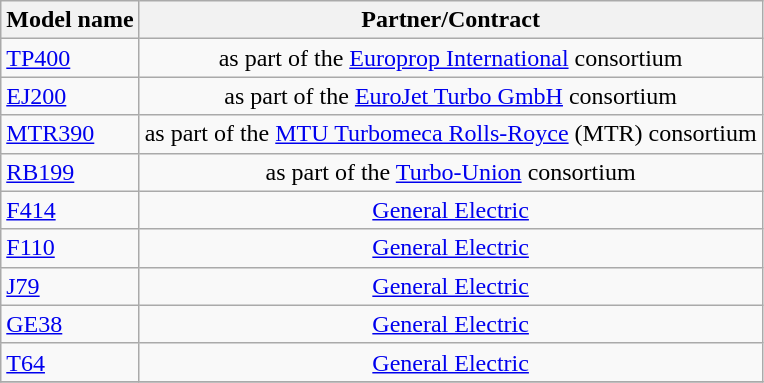<table class="wikitable sortable">
<tr>
<th>Model name</th>
<th>Partner/Contract</th>
</tr>
<tr>
<td align=left><a href='#'>TP400</a></td>
<td align=center>as part of the <a href='#'>Europrop International</a> consortium</td>
</tr>
<tr>
<td align=left><a href='#'>EJ200</a></td>
<td align=center>as part of the <a href='#'>EuroJet Turbo GmbH</a> consortium</td>
</tr>
<tr>
<td align=left><a href='#'>MTR390</a></td>
<td align=center>as part of the <a href='#'>MTU Turbomeca Rolls-Royce</a> (MTR) consortium</td>
</tr>
<tr>
<td align=left><a href='#'>RB199</a></td>
<td align=center>as part of the <a href='#'>Turbo-Union</a> consortium</td>
</tr>
<tr>
<td align=left><a href='#'>F414</a></td>
<td align=center><a href='#'>General Electric</a></td>
</tr>
<tr>
<td align=left><a href='#'>F110</a></td>
<td align=center><a href='#'>General Electric</a></td>
</tr>
<tr>
<td align=left><a href='#'>J79</a></td>
<td align=center><a href='#'>General Electric</a></td>
</tr>
<tr>
<td align=left><a href='#'>GE38</a></td>
<td align=center><a href='#'>General Electric</a></td>
</tr>
<tr>
<td align=left><a href='#'>T64</a></td>
<td align=center><a href='#'>General Electric</a></td>
</tr>
<tr>
</tr>
</table>
